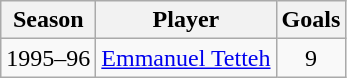<table class="wikitable" style="text-align: center">
<tr>
<th>Season</th>
<th>Player</th>
<th>Goals</th>
</tr>
<tr>
<td>1995–96</td>
<td><a href='#'>Emmanuel Tetteh</a></td>
<td>9</td>
</tr>
</table>
